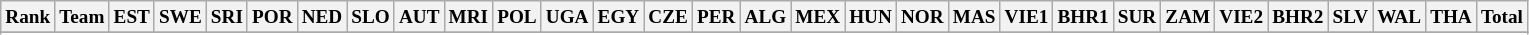<table class="wikitable" style="font-size:80%; text-align:center">
<tr>
<th>Rank</th>
<th>Team</th>
<th>EST</th>
<th>SWE</th>
<th>SRI</th>
<th>POR</th>
<th>NED</th>
<th>SLO</th>
<th>AUT</th>
<th>MRI</th>
<th>POL</th>
<th>UGA</th>
<th>EGY</th>
<th>CZE</th>
<th>PER</th>
<th>ALG</th>
<th>MEX</th>
<th>HUN</th>
<th>NOR</th>
<th>MAS</th>
<th>VIE1</th>
<th>BHR1</th>
<th>SUR</th>
<th>ZAM</th>
<th>VIE2</th>
<th>BHR2</th>
<th>SLV</th>
<th>WAL</th>
<th>THA</th>
<th>Total</th>
</tr>
<tr>
</tr>
<tr>
</tr>
<tr>
</tr>
<tr>
</tr>
<tr>
</tr>
<tr>
</tr>
<tr>
</tr>
<tr>
</tr>
<tr>
</tr>
<tr>
</tr>
<tr>
</tr>
<tr>
</tr>
<tr>
</tr>
<tr>
</tr>
<tr>
</tr>
<tr>
</tr>
<tr>
</tr>
<tr>
</tr>
<tr>
</tr>
<tr>
</tr>
<tr>
</tr>
<tr>
</tr>
<tr>
</tr>
<tr>
</tr>
<tr>
</tr>
<tr>
</tr>
<tr>
</tr>
<tr>
</tr>
<tr>
</tr>
<tr>
</tr>
<tr>
</tr>
<tr>
</tr>
<tr>
</tr>
<tr>
</tr>
<tr>
</tr>
<tr>
</tr>
<tr>
</tr>
<tr>
</tr>
<tr>
</tr>
</table>
